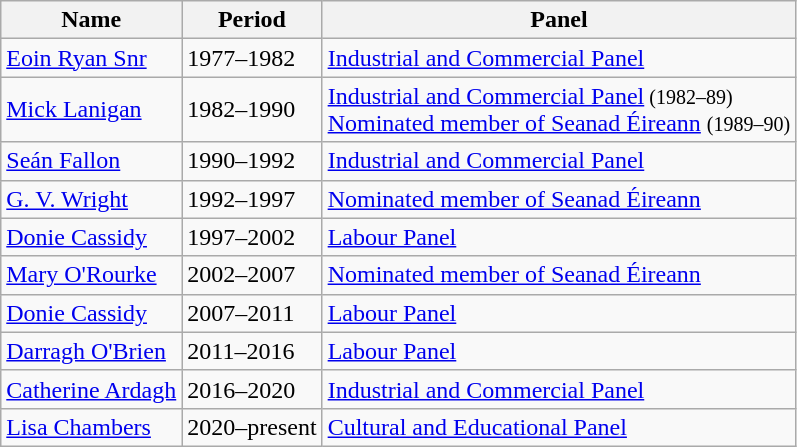<table class="wikitable">
<tr>
<th>Name</th>
<th>Period</th>
<th>Panel</th>
</tr>
<tr>
<td><a href='#'>Eoin Ryan Snr</a></td>
<td>1977–1982</td>
<td><a href='#'>Industrial and Commercial Panel</a></td>
</tr>
<tr>
<td><a href='#'>Mick Lanigan</a></td>
<td>1982–1990</td>
<td><a href='#'>Industrial and Commercial Panel</a><small> (1982–89)</small><br><a href='#'>Nominated member of Seanad Éireann</a> <small>(1989–90)</small></td>
</tr>
<tr>
<td><a href='#'>Seán Fallon</a></td>
<td>1990–1992</td>
<td><a href='#'>Industrial and Commercial Panel</a></td>
</tr>
<tr>
<td><a href='#'>G. V. Wright</a></td>
<td>1992–1997</td>
<td><a href='#'>Nominated member of Seanad Éireann</a></td>
</tr>
<tr>
<td><a href='#'>Donie Cassidy</a></td>
<td>1997–2002</td>
<td><a href='#'>Labour Panel</a></td>
</tr>
<tr>
<td><a href='#'>Mary O'Rourke</a></td>
<td>2002–2007</td>
<td><a href='#'>Nominated member of Seanad Éireann</a></td>
</tr>
<tr>
<td><a href='#'>Donie Cassidy</a></td>
<td>2007–2011</td>
<td><a href='#'>Labour Panel</a></td>
</tr>
<tr>
<td><a href='#'>Darragh O'Brien</a></td>
<td>2011–2016</td>
<td><a href='#'>Labour Panel</a></td>
</tr>
<tr>
<td><a href='#'>Catherine Ardagh</a></td>
<td>2016–2020</td>
<td><a href='#'>Industrial and Commercial Panel</a></td>
</tr>
<tr>
<td><a href='#'>Lisa Chambers</a></td>
<td>2020–present</td>
<td><a href='#'>Cultural and Educational Panel</a></td>
</tr>
</table>
